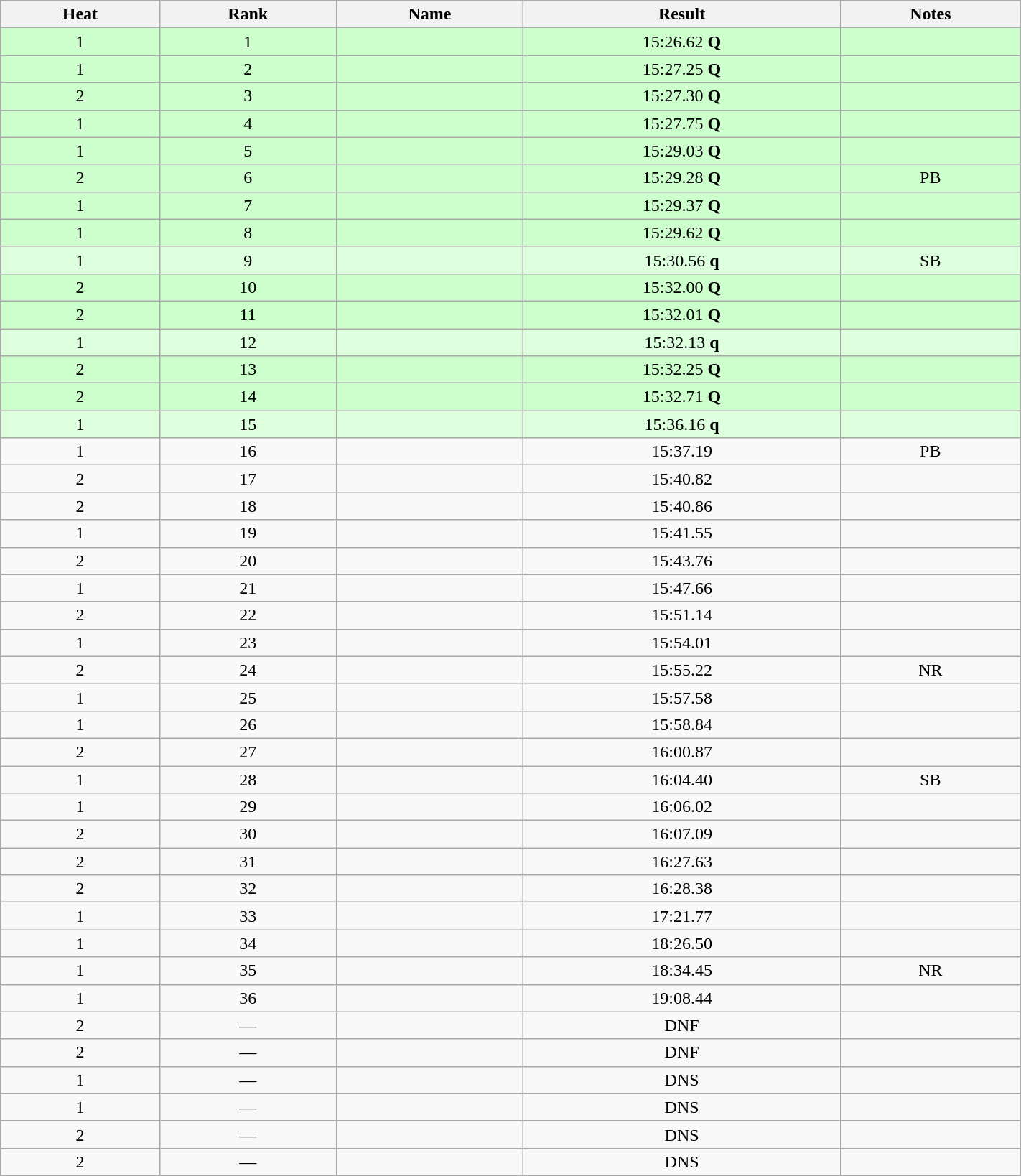<table class="wikitable sortable" width=75%>
<tr>
<th>Heat</th>
<th>Rank</th>
<th>Name</th>
<th>Result</th>
<th>Notes</th>
</tr>
<tr style="background:#ccffcc;">
<td align="center">1</td>
<td align="center">1</td>
<td></td>
<td align="center">15:26.62 <strong>Q</strong></td>
<td align="center"></td>
</tr>
<tr style="background:#ccffcc;">
<td align="center">1</td>
<td align="center">2</td>
<td></td>
<td align="center">15:27.25 <strong>Q</strong></td>
<td align="center"></td>
</tr>
<tr style="background:#ccffcc;">
<td align="center">2</td>
<td align="center">3</td>
<td></td>
<td align="center">15:27.30 <strong>Q</strong></td>
<td align="center"></td>
</tr>
<tr style="background:#ccffcc;">
<td align="center">1</td>
<td align="center">4</td>
<td></td>
<td align="center">15:27.75 <strong>Q</strong></td>
<td align="center"></td>
</tr>
<tr style="background:#ccffcc;">
<td align="center">1</td>
<td align="center">5</td>
<td></td>
<td align="center">15:29.03 <strong>Q</strong></td>
<td align="center"></td>
</tr>
<tr style="background:#ccffcc;">
<td align="center">2</td>
<td align="center">6</td>
<td></td>
<td align="center">15:29.28 <strong>Q</strong></td>
<td align="center">PB</td>
</tr>
<tr style="background:#ccffcc;">
<td align="center">1</td>
<td align="center">7</td>
<td></td>
<td align="center">15:29.37 <strong>Q</strong></td>
<td align="center"></td>
</tr>
<tr style="background:#ccffcc;">
<td align="center">1</td>
<td align="center">8</td>
<td></td>
<td align="center">15:29.62 <strong>Q</strong></td>
<td align="center"></td>
</tr>
<tr style="background:#ddffdd;">
<td align="center">1</td>
<td align="center">9</td>
<td></td>
<td align="center">15:30.56 <strong>q</strong></td>
<td align="center">SB</td>
</tr>
<tr style="background:#ccffcc;">
<td align="center">2</td>
<td align="center">10</td>
<td></td>
<td align="center">15:32.00 <strong>Q</strong></td>
<td align="center"></td>
</tr>
<tr style="background:#ccffcc;">
<td align="center">2</td>
<td align="center">11</td>
<td></td>
<td align="center">15:32.01 <strong>Q</strong></td>
<td align="center"></td>
</tr>
<tr style="background:#ddffdd;">
<td align="center">1</td>
<td align="center">12</td>
<td></td>
<td align="center">15:32.13 <strong>q</strong></td>
<td align="center"></td>
</tr>
<tr style="background:#ccffcc;">
<td align="center">2</td>
<td align="center">13</td>
<td></td>
<td align="center">15:32.25 <strong>Q</strong></td>
<td align="center"></td>
</tr>
<tr style="background:#ccffcc;">
<td align="center">2</td>
<td align="center">14</td>
<td></td>
<td align="center">15:32.71 <strong>Q</strong></td>
<td align="center"></td>
</tr>
<tr style="background:#ddffdd;">
<td align="center">1</td>
<td align="center">15</td>
<td></td>
<td align="center">15:36.16 <strong>q</strong></td>
<td align="center"></td>
</tr>
<tr>
<td align="center">1</td>
<td align="center">16</td>
<td></td>
<td align="center">15:37.19</td>
<td align="center">PB</td>
</tr>
<tr>
<td align="center">2</td>
<td align="center">17</td>
<td></td>
<td align="center">15:40.82</td>
<td align="center"></td>
</tr>
<tr>
<td align="center">2</td>
<td align="center">18</td>
<td></td>
<td align="center">15:40.86</td>
<td align="center"></td>
</tr>
<tr>
<td align="center">1</td>
<td align="center">19</td>
<td></td>
<td align="center">15:41.55</td>
<td align="center"></td>
</tr>
<tr>
<td align="center">2</td>
<td align="center">20</td>
<td></td>
<td align="center">15:43.76</td>
<td align="center"></td>
</tr>
<tr>
<td align="center">1</td>
<td align="center">21</td>
<td></td>
<td align="center">15:47.66</td>
<td align="center"></td>
</tr>
<tr>
<td align="center">2</td>
<td align="center">22</td>
<td></td>
<td align="center">15:51.14</td>
<td align="center"></td>
</tr>
<tr>
<td align="center">1</td>
<td align="center">23</td>
<td></td>
<td align="center">15:54.01</td>
<td align="center"></td>
</tr>
<tr>
<td align="center">2</td>
<td align="center">24</td>
<td></td>
<td align="center">15:55.22</td>
<td align="center">NR</td>
</tr>
<tr>
<td align="center">1</td>
<td align="center">25</td>
<td></td>
<td align="center">15:57.58</td>
<td align="center"></td>
</tr>
<tr>
<td align="center">1</td>
<td align="center">26</td>
<td></td>
<td align="center">15:58.84</td>
<td align="center"></td>
</tr>
<tr>
<td align="center">2</td>
<td align="center">27</td>
<td></td>
<td align="center">16:00.87</td>
<td align="center"></td>
</tr>
<tr>
<td align="center">1</td>
<td align="center">28</td>
<td></td>
<td align="center">16:04.40</td>
<td align="center">SB</td>
</tr>
<tr>
<td align="center">1</td>
<td align="center">29</td>
<td></td>
<td align="center">16:06.02</td>
<td align="center"></td>
</tr>
<tr>
<td align="center">2</td>
<td align="center">30</td>
<td></td>
<td align="center">16:07.09</td>
<td align="center"></td>
</tr>
<tr>
<td align="center">2</td>
<td align="center">31</td>
<td></td>
<td align="center">16:27.63</td>
<td align="center"></td>
</tr>
<tr>
<td align="center">2</td>
<td align="center">32</td>
<td></td>
<td align="center">16:28.38</td>
<td align="center"></td>
</tr>
<tr>
<td align="center">1</td>
<td align="center">33</td>
<td></td>
<td align="center">17:21.77</td>
<td align="center"></td>
</tr>
<tr>
<td align="center">1</td>
<td align="center">34</td>
<td></td>
<td align="center">18:26.50</td>
<td align="center"></td>
</tr>
<tr>
<td align="center">1</td>
<td align="center">35</td>
<td></td>
<td align="center">18:34.45</td>
<td align="center">NR</td>
</tr>
<tr>
<td align="center">1</td>
<td align="center">36</td>
<td></td>
<td align="center">19:08.44</td>
<td align="center"></td>
</tr>
<tr>
<td align="center">2</td>
<td align="center">—</td>
<td></td>
<td align="center">DNF</td>
<td align="center"></td>
</tr>
<tr>
<td align="center">2</td>
<td align="center">—</td>
<td></td>
<td align="center">DNF</td>
<td align="center"></td>
</tr>
<tr>
<td align="center">1</td>
<td align="center">—</td>
<td></td>
<td align="center">DNS</td>
<td align="center"></td>
</tr>
<tr>
<td align="center">1</td>
<td align="center">—</td>
<td></td>
<td align="center">DNS</td>
<td align="center"></td>
</tr>
<tr>
<td align="center">2</td>
<td align="center">—</td>
<td></td>
<td align="center">DNS</td>
<td align="center"></td>
</tr>
<tr>
<td align="center">2</td>
<td align="center">—</td>
<td></td>
<td align="center">DNS</td>
<td align="center"></td>
</tr>
</table>
